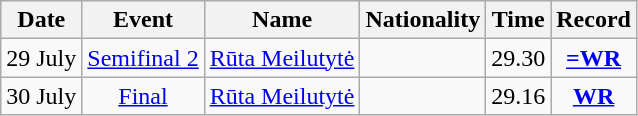<table class="wikitable" style=text-align:center>
<tr>
<th>Date</th>
<th>Event</th>
<th>Name</th>
<th>Nationality</th>
<th>Time</th>
<th>Record</th>
</tr>
<tr>
<td>29 July</td>
<td><a href='#'>Semifinal 2</a></td>
<td align=left><a href='#'>Rūta Meilutytė</a></td>
<td align=left></td>
<td>29.30</td>
<td><strong><a href='#'>=WR</a></strong></td>
</tr>
<tr>
<td>30 July</td>
<td><a href='#'>Final</a></td>
<td align=left><a href='#'>Rūta Meilutytė</a></td>
<td align=left></td>
<td>29.16</td>
<td><strong><a href='#'>WR</a></strong></td>
</tr>
</table>
